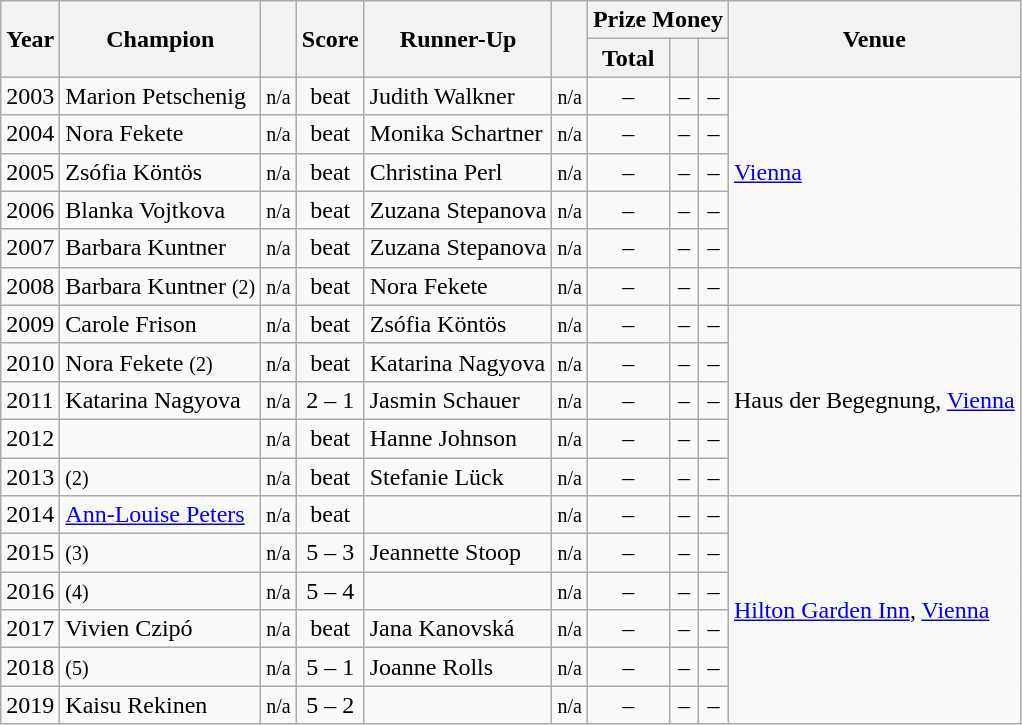<table class="wikitable sortable">
<tr>
<th rowspan=2>Year</th>
<th rowspan=2>Champion</th>
<th rowspan=2></th>
<th rowspan=2>Score</th>
<th rowspan=2>Runner-Up</th>
<th rowspan=2></th>
<th colspan=3>Prize Money</th>
<th rowspan=2>Venue</th>
</tr>
<tr>
<th>Total</th>
<th></th>
<th></th>
</tr>
<tr>
<td>2003</td>
<td> Marion Petschenig</td>
<td align=center><small><span>n/a</span></small></td>
<td align=center>beat</td>
<td> Judith Walkner</td>
<td align=center><small><span>n/a</span></small></td>
<td align=center>–</td>
<td align=center>–</td>
<td align=center>–</td>
<td rowspan=5><a href='#'>Vienna</a></td>
</tr>
<tr>
<td>2004</td>
<td> Nora Fekete</td>
<td align=center><small><span>n/a</span></small></td>
<td align=center>beat</td>
<td> Monika Schartner</td>
<td align=center><small><span>n/a</span></small></td>
<td align=center>–</td>
<td align=center>–</td>
<td align=center>–</td>
</tr>
<tr>
<td>2005</td>
<td> Zsófia Köntös</td>
<td align=center><small><span>n/a</span></small></td>
<td align=center>beat</td>
<td> Christina Perl</td>
<td align=center><small><span>n/a</span></small></td>
<td align=center>–</td>
<td align=center>–</td>
<td align=center>–</td>
</tr>
<tr>
<td>2006</td>
<td> Blanka Vojtkova</td>
<td align=center><small><span>n/a</span></small></td>
<td align=center>beat</td>
<td> Zuzana Stepanova</td>
<td align=center><small><span>n/a</span></small></td>
<td align=center>–</td>
<td align=center>–</td>
<td align=center>–</td>
</tr>
<tr>
<td>2007</td>
<td> Barbara Kuntner</td>
<td align=center><small><span>n/a</span></small></td>
<td align=center>beat</td>
<td> Zuzana Stepanova</td>
<td align=center><small><span>n/a</span></small></td>
<td align=center>–</td>
<td align=center>–</td>
<td align=center>–</td>
</tr>
<tr>
<td>2008</td>
<td> Barbara Kuntner <small>(2)</small></td>
<td align=center><small><span>n/a</span></small></td>
<td align=center>beat</td>
<td> Nora Fekete</td>
<td align=center><small><span>n/a</span></small></td>
<td align=center>–</td>
<td align=center>–</td>
<td align=center>–</td>
</tr>
<tr>
<td>2009</td>
<td> Carole Frison</td>
<td align=center><small><span>n/a</span></small></td>
<td align=center>beat</td>
<td> Zsófia Köntös</td>
<td align=center><small><span>n/a</span></small></td>
<td align=center>–</td>
<td align=center>–</td>
<td align=center>–</td>
<td rowspan=5>Haus der Begegnung, <a href='#'>Vienna</a></td>
</tr>
<tr>
<td>2010</td>
<td> Nora Fekete <small>(2)</small></td>
<td align=center><small><span>n/a</span></small></td>
<td align=center>beat</td>
<td> Katarina Nagyova</td>
<td align=center><small><span>n/a</span></small></td>
<td align=center>–</td>
<td align=center>–</td>
<td align=center>–</td>
</tr>
<tr>
<td>2011</td>
<td> Katarina Nagyova</td>
<td align=center><small><span>n/a</span></small></td>
<td align=center>2 – 1</td>
<td> Jasmin Schauer</td>
<td align=center><small><span>n/a</span></small></td>
<td align=center>–</td>
<td align=center>–</td>
<td align=center>–</td>
</tr>
<tr>
<td>2012</td>
<td></td>
<td align=center><small><span>n/a</span></small></td>
<td align=center>beat</td>
<td> Hanne Johnson</td>
<td align=center><small><span>n/a</span></small></td>
<td align=center>–</td>
<td align=center>–</td>
<td align=center>–</td>
</tr>
<tr>
<td>2013</td>
<td> <small>(2)</small></td>
<td align=center><small><span>n/a</span></small></td>
<td align=center>beat</td>
<td> Stefanie Lück</td>
<td align=center><small><span>n/a</span></small></td>
<td align=center>–</td>
<td align=center>–</td>
<td align=center>–</td>
</tr>
<tr>
<td>2014</td>
<td> <a href='#'>Ann-Louise Peters</a></td>
<td align=center><small><span>n/a</span></small></td>
<td align=center>beat</td>
<td></td>
<td align=center><small><span>n/a</span></small></td>
<td align=center>–</td>
<td align=center>–</td>
<td align=center>–</td>
<td rowspan=6><a href='#'>Hilton Garden Inn</a>, <a href='#'>Vienna</a></td>
</tr>
<tr>
<td>2015</td>
<td> <small>(3)</small></td>
<td align=center><small><span>n/a</span></small></td>
<td align=center>5 – 3</td>
<td> Jeannette Stoop</td>
<td align=center><small><span>n/a</span></small></td>
<td align=center>–</td>
<td align=center>–</td>
<td align=center>–</td>
</tr>
<tr>
<td>2016</td>
<td> <small>(4)</small></td>
<td align=center><small><span>n/a</span></small></td>
<td align=center>5 – 4</td>
<td></td>
<td align=center><small><span>n/a</span></small></td>
<td align=center>–</td>
<td align=center>–</td>
<td align=center>–</td>
</tr>
<tr>
<td>2017</td>
<td> Vivien Czipó</td>
<td align=center><small><span>n/a</span></small></td>
<td align=center>beat</td>
<td> Jana Kanovská</td>
<td align=center><small><span>n/a</span></small></td>
<td align=center>–</td>
<td align=center>–</td>
<td align=center>–</td>
</tr>
<tr>
<td>2018</td>
<td> <small>(5)</small></td>
<td align=center><small><span>n/a</span></small></td>
<td align=center>5 – 1</td>
<td> Joanne Rolls</td>
<td align=center><small><span>n/a</span></small></td>
<td align=center>–</td>
<td align=center>–</td>
<td align=center>–</td>
</tr>
<tr>
<td>2019</td>
<td> Kaisu Rekinen</td>
<td align=center><small><span>n/a</span></small></td>
<td align=center>5 – 2</td>
<td></td>
<td align=center><small><span>n/a</span></small></td>
<td align=center>–</td>
<td align=center>–</td>
<td align=center>–</td>
</tr>
</table>
